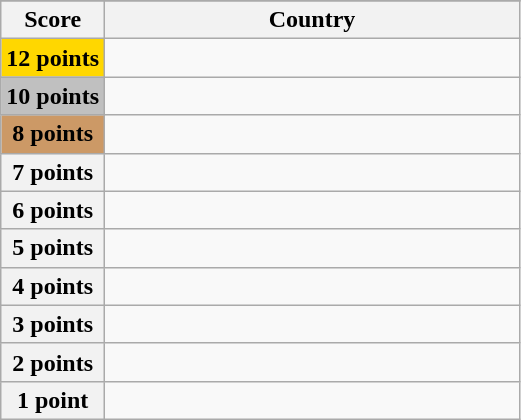<table class="wikitable">
<tr>
</tr>
<tr>
<th scope="col" width="20%">Score</th>
<th scope="col">Country</th>
</tr>
<tr>
<th scope="row" style="background:gold">12 points</th>
<td></td>
</tr>
<tr>
<th scope="row" style="background:silver">10 points</th>
<td></td>
</tr>
<tr>
<th scope="row" style="background:#CC9966">8 points</th>
<td></td>
</tr>
<tr>
<th scope="row">7 points</th>
<td></td>
</tr>
<tr>
<th scope="row">6 points</th>
<td></td>
</tr>
<tr>
<th scope="row">5 points</th>
<td></td>
</tr>
<tr>
<th scope="row">4 points</th>
<td></td>
</tr>
<tr>
<th scope="row">3 points</th>
<td></td>
</tr>
<tr>
<th scope="row">2 points</th>
<td></td>
</tr>
<tr>
<th scope="row">1 point</th>
<td></td>
</tr>
</table>
